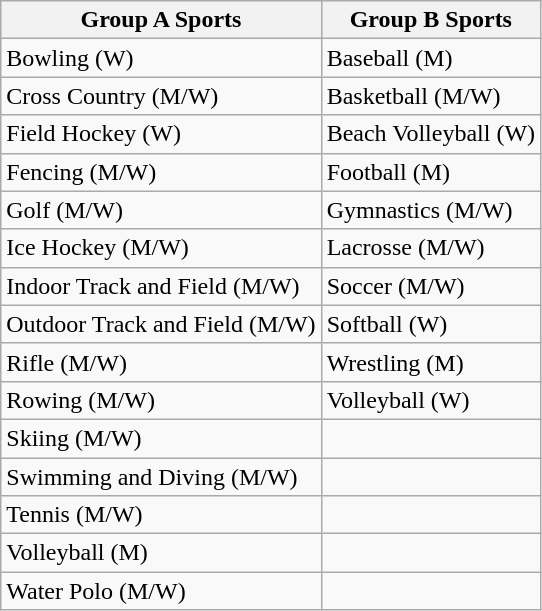<table class="wikitable">
<tr>
<th>Group A Sports</th>
<th>Group B Sports</th>
</tr>
<tr>
<td>Bowling (W)</td>
<td>Baseball (M)</td>
</tr>
<tr>
<td>Cross Country (M/W)</td>
<td>Basketball (M/W)</td>
</tr>
<tr>
<td>Field Hockey (W)</td>
<td>Beach Volleyball (W)</td>
</tr>
<tr>
<td>Fencing (M/W)</td>
<td>Football (M)</td>
</tr>
<tr>
<td>Golf (M/W)</td>
<td>Gymnastics (M/W)</td>
</tr>
<tr>
<td>Ice Hockey (M/W)</td>
<td>Lacrosse (M/W)</td>
</tr>
<tr>
<td>Indoor Track and Field (M/W)</td>
<td>Soccer (M/W)</td>
</tr>
<tr>
<td>Outdoor Track and Field (M/W)</td>
<td>Softball (W)</td>
</tr>
<tr>
<td>Rifle (M/W)</td>
<td>Wrestling (M)</td>
</tr>
<tr>
<td>Rowing (M/W)</td>
<td>Volleyball (W)</td>
</tr>
<tr>
<td>Skiing (M/W)</td>
<td></td>
</tr>
<tr>
<td>Swimming and Diving (M/W)</td>
<td></td>
</tr>
<tr>
<td>Tennis (M/W)</td>
<td></td>
</tr>
<tr>
<td>Volleyball (M)</td>
<td></td>
</tr>
<tr>
<td>Water Polo (M/W)</td>
<td></td>
</tr>
</table>
